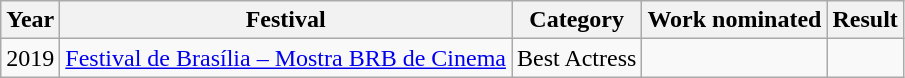<table class="wikitable">
<tr>
<th>Year</th>
<th>Festival</th>
<th>Category</th>
<th>Work nominated</th>
<th>Result</th>
</tr>
<tr>
<td>2019</td>
<td><a href='#'>Festival de Brasília – Mostra BRB de Cinema</a></td>
<td>Best Actress</td>
<td></td>
<td></td>
</tr>
</table>
